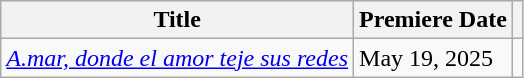<table class="wikitable">
<tr>
<th>Title</th>
<th>Premiere Date</th>
<th></th>
</tr>
<tr>
<td><em><a href='#'>A.mar, donde el amor teje sus redes</a></em></td>
<td>May 19, 2025</td>
<td></td>
</tr>
</table>
